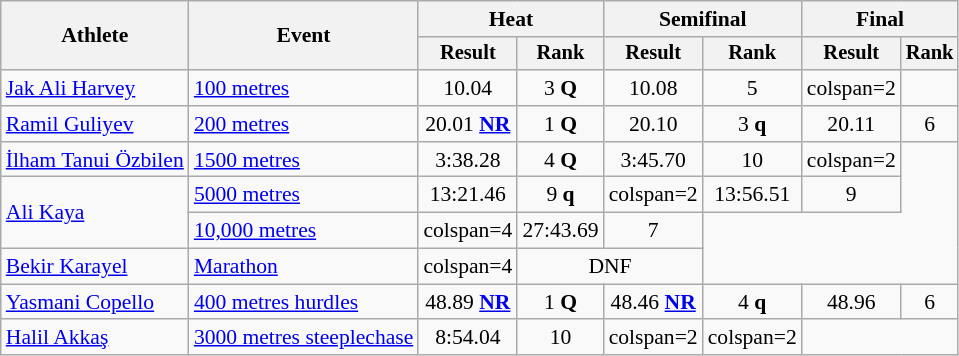<table class="wikitable" style="font-size:90%">
<tr>
<th rowspan="2">Athlete</th>
<th rowspan="2">Event</th>
<th colspan="2">Heat</th>
<th colspan="2">Semifinal</th>
<th colspan="2">Final</th>
</tr>
<tr style="font-size:95%">
<th>Result</th>
<th>Rank</th>
<th>Result</th>
<th>Rank</th>
<th>Result</th>
<th>Rank</th>
</tr>
<tr style=text-align:center>
<td style=text-align:left><a href='#'>Jak Ali Harvey</a></td>
<td style=text-align:left><a href='#'>100 metres</a></td>
<td>10.04</td>
<td>3 <strong>Q</strong></td>
<td>10.08</td>
<td>5</td>
<td>colspan=2 </td>
</tr>
<tr style=text-align:center>
<td style=text-align:left><a href='#'>Ramil Guliyev</a></td>
<td style=text-align:left><a href='#'>200 metres</a></td>
<td>20.01 <strong><a href='#'>NR</a></strong></td>
<td>1 <strong>Q</strong></td>
<td>20.10</td>
<td>3 <strong>q</strong></td>
<td>20.11</td>
<td>6</td>
</tr>
<tr style=text-align:center>
<td style=text-align:left><a href='#'>İlham Tanui Özbilen</a></td>
<td style=text-align:left><a href='#'>1500 metres</a></td>
<td>3:38.28</td>
<td>4 <strong>Q</strong></td>
<td>3:45.70</td>
<td>10</td>
<td>colspan=2 </td>
</tr>
<tr style=text-align:center>
<td style=text-align:left rowspan=2><a href='#'>Ali Kaya</a></td>
<td style=text-align:left><a href='#'>5000 metres</a></td>
<td>13:21.46</td>
<td>9 <strong>q</strong></td>
<td>colspan=2 </td>
<td>13:56.51</td>
<td>9</td>
</tr>
<tr style=text-align:center>
<td style=text-align:left><a href='#'>10,000 metres</a></td>
<td>colspan=4 </td>
<td>27:43.69</td>
<td>7</td>
</tr>
<tr style=text-align:center>
<td style=text-align:left><a href='#'>Bekir Karayel</a></td>
<td style=text-align:left><a href='#'>Marathon</a></td>
<td>colspan=4 </td>
<td colspan=2>DNF</td>
</tr>
<tr style=text-align:center>
<td style=text-align:left><a href='#'>Yasmani Copello</a></td>
<td style=text-align:left><a href='#'>400 metres hurdles</a></td>
<td>48.89 <strong><a href='#'>NR</a></strong></td>
<td>1 <strong>Q</strong></td>
<td>48.46 <strong><a href='#'>NR</a></strong></td>
<td>4 <strong>q</strong></td>
<td>48.96</td>
<td>6</td>
</tr>
<tr style=text-align:center>
<td style=text-align:left><a href='#'>Halil Akkaş</a></td>
<td style=text-align:left><a href='#'>3000 metres steeplechase</a></td>
<td>8:54.04</td>
<td>10</td>
<td>colspan=2 </td>
<td>colspan=2 </td>
</tr>
</table>
